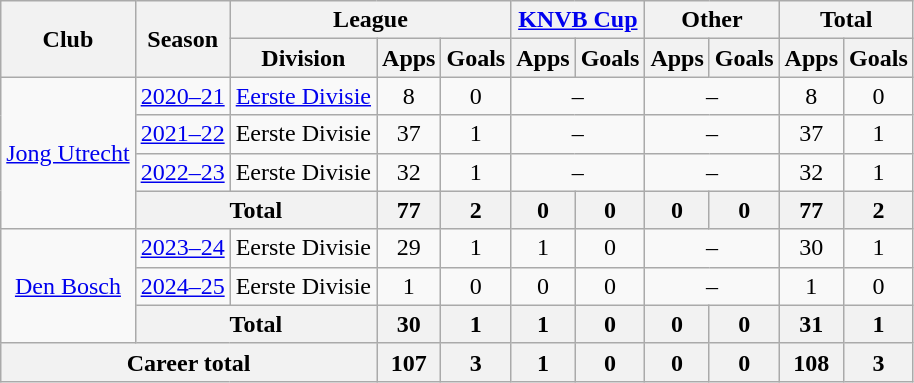<table class="wikitable" style="text-align:center">
<tr>
<th rowspan="2">Club</th>
<th rowspan="2">Season</th>
<th colspan="3">League</th>
<th colspan="2"><a href='#'>KNVB Cup</a></th>
<th colspan="2">Other</th>
<th colspan="2">Total</th>
</tr>
<tr>
<th>Division</th>
<th>Apps</th>
<th>Goals</th>
<th>Apps</th>
<th>Goals</th>
<th>Apps</th>
<th>Goals</th>
<th>Apps</th>
<th>Goals</th>
</tr>
<tr>
<td rowspan=4><a href='#'>Jong Utrecht</a></td>
<td><a href='#'>2020–21</a></td>
<td><a href='#'>Eerste Divisie</a></td>
<td>8</td>
<td>0</td>
<td colspan=2>–</td>
<td colspan=2>–</td>
<td>8</td>
<td>0</td>
</tr>
<tr>
<td><a href='#'>2021–22</a></td>
<td>Eerste Divisie</td>
<td>37</td>
<td>1</td>
<td colspan=2>–</td>
<td colspan=2>–</td>
<td>37</td>
<td>1</td>
</tr>
<tr>
<td><a href='#'>2022–23</a></td>
<td>Eerste Divisie</td>
<td>32</td>
<td>1</td>
<td colspan=2>–</td>
<td colspan=2>–</td>
<td>32</td>
<td>1</td>
</tr>
<tr>
<th colspan=2>Total</th>
<th>77</th>
<th>2</th>
<th>0</th>
<th>0</th>
<th>0</th>
<th>0</th>
<th>77</th>
<th>2</th>
</tr>
<tr>
<td rowspan=3><a href='#'>Den Bosch</a></td>
<td><a href='#'>2023–24</a></td>
<td>Eerste Divisie</td>
<td>29</td>
<td>1</td>
<td>1</td>
<td>0</td>
<td colspan=2>–</td>
<td>30</td>
<td>1</td>
</tr>
<tr>
<td><a href='#'>2024–25</a></td>
<td>Eerste Divisie</td>
<td>1</td>
<td>0</td>
<td>0</td>
<td>0</td>
<td colspan=2>–</td>
<td>1</td>
<td>0</td>
</tr>
<tr>
<th colspan=2>Total</th>
<th>30</th>
<th>1</th>
<th>1</th>
<th>0</th>
<th>0</th>
<th>0</th>
<th>31</th>
<th>1</th>
</tr>
<tr>
<th colspan="3">Career total</th>
<th>107</th>
<th>3</th>
<th>1</th>
<th>0</th>
<th>0</th>
<th>0</th>
<th>108</th>
<th>3</th>
</tr>
</table>
